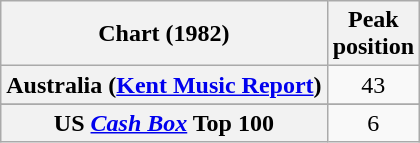<table class="wikitable sortable plainrowheaders" style="text-align:center">
<tr>
<th>Chart (1982)</th>
<th>Peak<br>position</th>
</tr>
<tr>
<th scope="row">Australia (<a href='#'>Kent Music Report</a>)</th>
<td>43</td>
</tr>
<tr>
</tr>
<tr>
</tr>
<tr>
</tr>
<tr>
</tr>
<tr>
</tr>
<tr>
</tr>
<tr>
<th scope="row">US <a href='#'><em>Cash Box</em></a> Top 100</th>
<td>6</td>
</tr>
</table>
